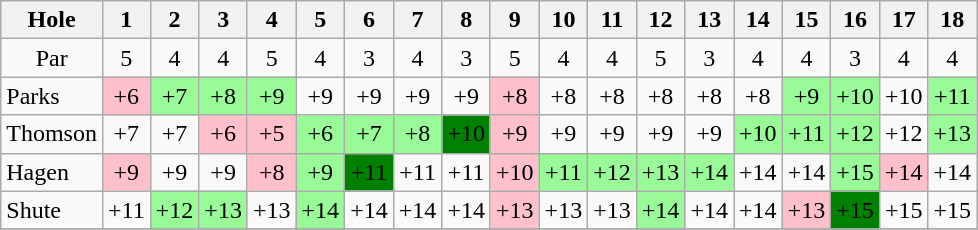<table class="wikitable" style="text-align:center">
<tr>
<th>Hole</th>
<th> 1 </th>
<th> 2 </th>
<th> 3 </th>
<th> 4 </th>
<th> 5 </th>
<th> 6 </th>
<th> 7 </th>
<th> 8 </th>
<th> 9 </th>
<th>10</th>
<th>11</th>
<th>12</th>
<th>13</th>
<th>14</th>
<th>15</th>
<th>16</th>
<th>17</th>
<th>18</th>
</tr>
<tr>
<td>Par</td>
<td>5</td>
<td>4</td>
<td>4</td>
<td>5</td>
<td>4</td>
<td>3</td>
<td>4</td>
<td>3</td>
<td>5</td>
<td>4</td>
<td>4</td>
<td>5</td>
<td>3</td>
<td>4</td>
<td>4</td>
<td>3</td>
<td>4</td>
<td>4</td>
</tr>
<tr>
<td align=left> Parks</td>
<td style="background: Pink;">+6</td>
<td style="background: PaleGreen;">+7</td>
<td style="background: PaleGreen;">+8</td>
<td style="background: PaleGreen;">+9</td>
<td>+9</td>
<td>+9</td>
<td>+9</td>
<td>+9</td>
<td style="background: Pink;">+8</td>
<td>+8</td>
<td>+8</td>
<td>+8</td>
<td>+8</td>
<td>+8</td>
<td style="background: PaleGreen;">+9</td>
<td style="background: PaleGreen;">+10</td>
<td>+10</td>
<td style="background: PaleGreen;">+11</td>
</tr>
<tr>
<td align=left> Thomson</td>
<td>+7</td>
<td>+7</td>
<td style="background: Pink;">+6</td>
<td style="background: Pink;">+5</td>
<td style="background: PaleGreen;">+6</td>
<td style="background: PaleGreen;">+7</td>
<td style="background: PaleGreen;">+8</td>
<td style="background: Green;">+10</td>
<td style="background: Pink;">+9</td>
<td>+9</td>
<td>+9</td>
<td>+9</td>
<td>+9</td>
<td style="background: PaleGreen;">+10</td>
<td style="background: PaleGreen;">+11</td>
<td style="background: PaleGreen;">+12</td>
<td>+12</td>
<td style="background: PaleGreen;">+13</td>
</tr>
<tr>
<td align=left> Hagen</td>
<td style="background: Pink;">+9</td>
<td>+9</td>
<td>+9</td>
<td style="background: Pink;">+8</td>
<td style="background: PaleGreen;">+9</td>
<td style="background: Green;">+11</td>
<td>+11</td>
<td>+11</td>
<td style="background: Pink;">+10</td>
<td style="background: PaleGreen;">+11</td>
<td style="background: PaleGreen;">+12</td>
<td style="background: PaleGreen;">+13</td>
<td style="background: PaleGreen;">+14</td>
<td>+14</td>
<td>+14</td>
<td style="background: PaleGreen;">+15</td>
<td style="background: Pink;">+14</td>
<td>+14</td>
</tr>
<tr>
<td align=left> Shute</td>
<td>+11</td>
<td style="background: PaleGreen;">+12</td>
<td style="background: PaleGreen;">+13</td>
<td>+13</td>
<td style="background: PaleGreen;">+14</td>
<td>+14</td>
<td>+14</td>
<td>+14</td>
<td style="background: Pink;">+13</td>
<td>+13</td>
<td>+13</td>
<td style="background: PaleGreen;">+14</td>
<td>+14</td>
<td>+14</td>
<td style="background: Pink;">+13</td>
<td style="background: Green;">+15</td>
<td>+15</td>
<td>+15</td>
</tr>
<tr>
</tr>
</table>
